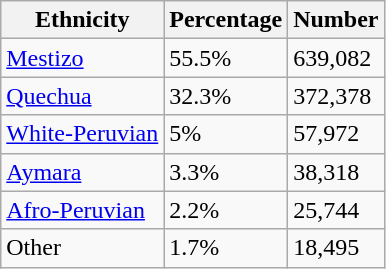<table class="wikitable">
<tr>
<th>Ethnicity</th>
<th>Percentage</th>
<th>Number</th>
</tr>
<tr>
<td><a href='#'>Mestizo</a></td>
<td>55.5%</td>
<td>639,082</td>
</tr>
<tr>
<td><a href='#'>Quechua</a></td>
<td>32.3%</td>
<td>372,378</td>
</tr>
<tr>
<td><a href='#'>White-Peruvian</a></td>
<td>5%</td>
<td>57,972</td>
</tr>
<tr>
<td><a href='#'>Aymara</a></td>
<td>3.3%</td>
<td>38,318</td>
</tr>
<tr>
<td><a href='#'>Afro-Peruvian</a></td>
<td>2.2%</td>
<td>25,744</td>
</tr>
<tr>
<td>Other</td>
<td>1.7%</td>
<td>18,495</td>
</tr>
</table>
